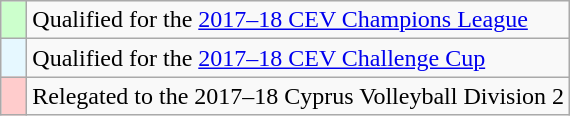<table class="wikitable" style="text-align: left;">
<tr>
<td width=10px bgcolor=#ccffcc></td>
<td>Qualified for the <a href='#'>2017–18 CEV Champions League</a></td>
</tr>
<tr>
<td width=10px bgcolor=#e6f8ff></td>
<td>Qualified for the <a href='#'>2017–18 CEV Challenge Cup</a></td>
</tr>
<tr>
<td width=10px bgcolor=#FFCCCC></td>
<td>Relegated to the 2017–18 Cyprus Volleyball Division 2</td>
</tr>
</table>
